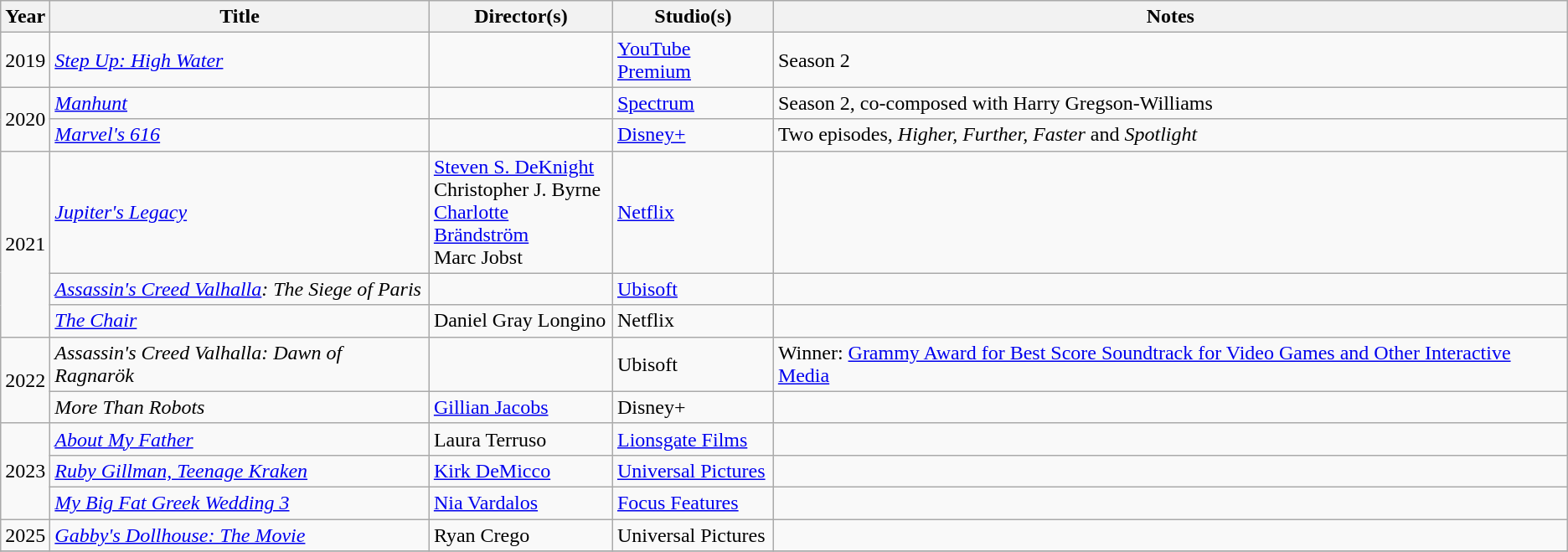<table class="wikitable sortable">
<tr>
<th>Year</th>
<th>Title</th>
<th>Director(s)</th>
<th>Studio(s)</th>
<th>Notes</th>
</tr>
<tr>
<td>2019</td>
<td><em><a href='#'>Step Up: High Water</a></em></td>
<td></td>
<td><a href='#'>YouTube Premium</a></td>
<td>Season 2</td>
</tr>
<tr>
<td rowspan="2">2020</td>
<td><em><a href='#'>Manhunt</a></em></td>
<td></td>
<td><a href='#'>Spectrum</a></td>
<td>Season 2, co-composed with Harry Gregson-Williams</td>
</tr>
<tr>
<td><em><a href='#'>Marvel's 616</a></em></td>
<td></td>
<td><a href='#'>Disney+</a></td>
<td>Two episodes, <em>Higher, Further, Faster</em> and <em>Spotlight</em></td>
</tr>
<tr>
<td rowspan="3">2021</td>
<td><em><a href='#'>Jupiter's Legacy</a></em></td>
<td><a href='#'>Steven S. DeKnight</a><br>Christopher J. Byrne<br><a href='#'>Charlotte Brändström</a><br>Marc Jobst</td>
<td><a href='#'>Netflix</a></td>
<td></td>
</tr>
<tr>
<td><em><a href='#'>Assassin's Creed Valhalla</a>: The Siege of Paris</em></td>
<td></td>
<td><a href='#'>Ubisoft</a></td>
<td></td>
</tr>
<tr>
<td><em><a href='#'>The Chair</a></em></td>
<td>Daniel Gray Longino</td>
<td>Netflix</td>
<td></td>
</tr>
<tr>
<td rowspan="2">2022</td>
<td><em>Assassin's Creed Valhalla: Dawn of Ragnarök</em></td>
<td></td>
<td>Ubisoft</td>
<td>Winner: <a href='#'>Grammy Award for Best Score Soundtrack for Video Games and Other Interactive Media</a></td>
</tr>
<tr>
<td><em>More Than Robots</em></td>
<td><a href='#'>Gillian Jacobs</a></td>
<td>Disney+</td>
<td></td>
</tr>
<tr>
<td rowspan="3">2023</td>
<td><em><a href='#'>About My Father</a></em></td>
<td>Laura Terruso</td>
<td><a href='#'>Lionsgate Films</a></td>
<td></td>
</tr>
<tr>
<td><em><a href='#'>Ruby Gillman, Teenage Kraken</a></em></td>
<td><a href='#'>Kirk DeMicco</a></td>
<td><a href='#'>Universal Pictures</a></td>
<td></td>
</tr>
<tr>
<td><em><a href='#'>My Big Fat Greek Wedding 3</a></em></td>
<td><a href='#'>Nia Vardalos</a></td>
<td><a href='#'>Focus Features</a></td>
<td></td>
</tr>
<tr>
<td>2025</td>
<td><em><a href='#'>Gabby's Dollhouse: The Movie</a></em></td>
<td>Ryan Crego</td>
<td>Universal Pictures</td>
<td></td>
</tr>
<tr>
</tr>
</table>
